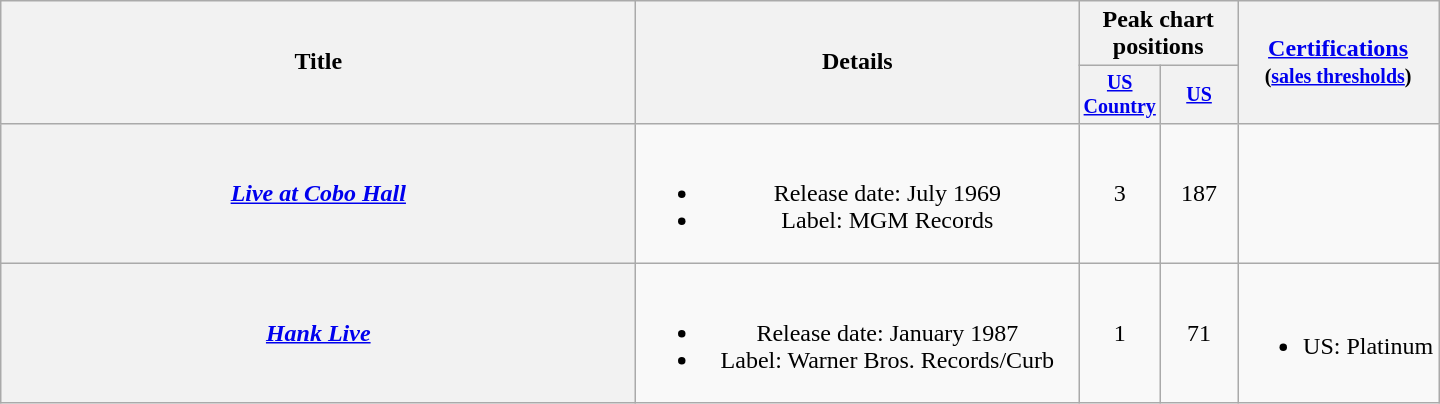<table class="wikitable plainrowheaders" style="text-align:center;">
<tr>
<th rowspan="2" style="width:26em;">Title</th>
<th rowspan="2" style="width:18em;">Details</th>
<th colspan="2">Peak chart<br>positions</th>
<th rowspan="2"><a href='#'>Certifications</a><br><small>(<a href='#'>sales thresholds</a>)</small></th>
</tr>
<tr style="font-size:smaller;">
<th style="width:45px;"><a href='#'>US Country</a></th>
<th style="width:45px;"><a href='#'>US</a></th>
</tr>
<tr>
<th scope="row"><em><a href='#'>Live at Cobo Hall</a></em></th>
<td><br><ul><li>Release date: July 1969</li><li>Label: MGM Records</li></ul></td>
<td>3</td>
<td>187</td>
<td></td>
</tr>
<tr>
<th scope="row"><em><a href='#'>Hank Live</a></em></th>
<td><br><ul><li>Release date: January 1987</li><li>Label: Warner Bros. Records/Curb</li></ul></td>
<td>1</td>
<td>71</td>
<td><br><ul><li>US: Platinum</li></ul></td>
</tr>
</table>
